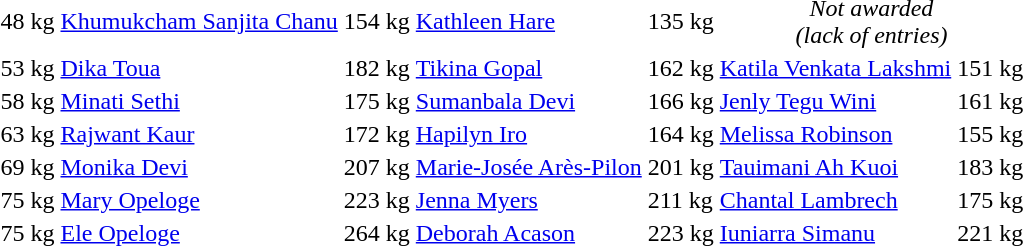<table>
<tr>
<td>48 kg</td>
<td><a href='#'>Khumukcham Sanjita Chanu</a><br></td>
<td>154 kg</td>
<td><a href='#'>Kathleen Hare</a><br></td>
<td>135 kg</td>
<td align=center colspan=2><em>Not awarded<br>(lack of entries)</em></td>
</tr>
<tr>
<td>53 kg</td>
<td><a href='#'>Dika Toua</a><br></td>
<td>182 kg</td>
<td><a href='#'>Tikina Gopal</a><br></td>
<td>162 kg</td>
<td><a href='#'>Katila Venkata Lakshmi</a><br></td>
<td>151 kg</td>
</tr>
<tr>
<td>58 kg</td>
<td><a href='#'>Minati Sethi</a><br></td>
<td>175 kg</td>
<td><a href='#'>Sumanbala Devi</a><br></td>
<td>166 kg</td>
<td><a href='#'>Jenly Tegu Wini</a><br></td>
<td>161 kg</td>
</tr>
<tr>
<td>63 kg</td>
<td><a href='#'>Rajwant Kaur</a><br></td>
<td>172 kg</td>
<td><a href='#'>Hapilyn Iro</a><br></td>
<td>164 kg</td>
<td><a href='#'>Melissa Robinson</a><br></td>
<td>155 kg</td>
</tr>
<tr>
<td>69 kg</td>
<td><a href='#'>Monika Devi</a><br></td>
<td>207 kg</td>
<td><a href='#'>Marie-Josée Arès-Pilon</a><br></td>
<td>201 kg</td>
<td><a href='#'>Tauimani Ah Kuoi</a><br></td>
<td>183 kg</td>
</tr>
<tr>
<td>75 kg</td>
<td><a href='#'>Mary Opeloge</a><br></td>
<td>223 kg</td>
<td><a href='#'>Jenna Myers</a><br></td>
<td>211 kg</td>
<td><a href='#'>Chantal Lambrech</a><br></td>
<td>175 kg</td>
</tr>
<tr>
<td>75 kg</td>
<td><a href='#'>Ele Opeloge</a><br></td>
<td>264 kg</td>
<td><a href='#'>Deborah Acason</a><br></td>
<td>223 kg</td>
<td><a href='#'>Iuniarra Simanu</a><br></td>
<td>221 kg</td>
</tr>
</table>
